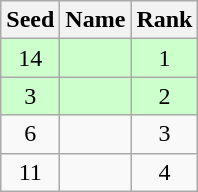<table class="wikitable" style="text-align:center;">
<tr>
<th>Seed</th>
<th>Name</th>
<th>Rank</th>
</tr>
<tr bgcolor="#ccffcc">
<td>14</td>
<td align=left></td>
<td>1</td>
</tr>
<tr bgcolor="#ccffcc">
<td>3</td>
<td align=left></td>
<td>2</td>
</tr>
<tr>
<td>6</td>
<td align=left></td>
<td>3</td>
</tr>
<tr>
<td>11</td>
<td align=left></td>
<td>4</td>
</tr>
</table>
